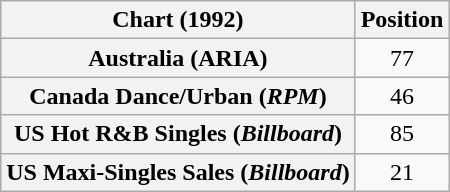<table class="wikitable sortable plainrowheaders" style="text-align:center">
<tr>
<th scope="col">Chart (1992)</th>
<th scope="col">Position</th>
</tr>
<tr>
<th scope="row">Australia (ARIA)</th>
<td>77</td>
</tr>
<tr>
<th scope="row">Canada Dance/Urban (<em>RPM</em>)</th>
<td>46</td>
</tr>
<tr>
<th scope="row">US Hot R&B Singles (<em>Billboard</em>)</th>
<td>85</td>
</tr>
<tr>
<th scope="row">US Maxi-Singles Sales (<em>Billboard</em>)</th>
<td>21</td>
</tr>
</table>
